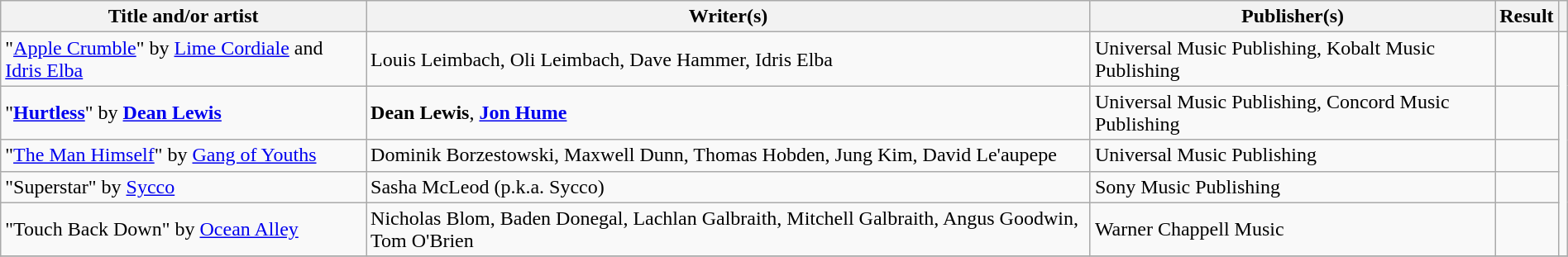<table class="wikitable" width=100%>
<tr>
<th scope="col">Title and/or artist</th>
<th scope="col">Writer(s)</th>
<th scope="col">Publisher(s)</th>
<th scope="col">Result</th>
<th scope="col"></th>
</tr>
<tr>
<td>"<a href='#'>Apple Crumble</a>" by <a href='#'>Lime Cordiale</a> and <a href='#'>Idris Elba</a></td>
<td>Louis Leimbach, Oli Leimbach, Dave Hammer, Idris Elba</td>
<td>Universal Music Publishing, Kobalt Music Publishing</td>
<td></td>
<td rowspan="5"></td>
</tr>
<tr>
<td>"<strong><a href='#'>Hurtless</a></strong>" by <strong><a href='#'>Dean Lewis</a></strong></td>
<td><strong>Dean Lewis</strong>, <strong><a href='#'>Jon Hume</a></strong></td>
<td>Universal Music Publishing, Concord Music Publishing</td>
<td></td>
</tr>
<tr>
<td>"<a href='#'>The Man Himself</a>" by <a href='#'>Gang of Youths</a></td>
<td>Dominik Borzestowski, Maxwell Dunn, Thomas Hobden, Jung Kim, David Le'aupepe</td>
<td>Universal Music Publishing</td>
<td></td>
</tr>
<tr>
<td>"Superstar" by <a href='#'>Sycco</a></td>
<td>Sasha McLeod (p.k.a. Sycco)</td>
<td>Sony Music Publishing</td>
<td></td>
</tr>
<tr>
<td>"Touch Back Down" by <a href='#'>Ocean Alley</a></td>
<td>Nicholas Blom, Baden Donegal, Lachlan Galbraith, Mitchell Galbraith, Angus Goodwin, Tom O'Brien</td>
<td>Warner Chappell Music</td>
<td></td>
</tr>
<tr>
</tr>
</table>
